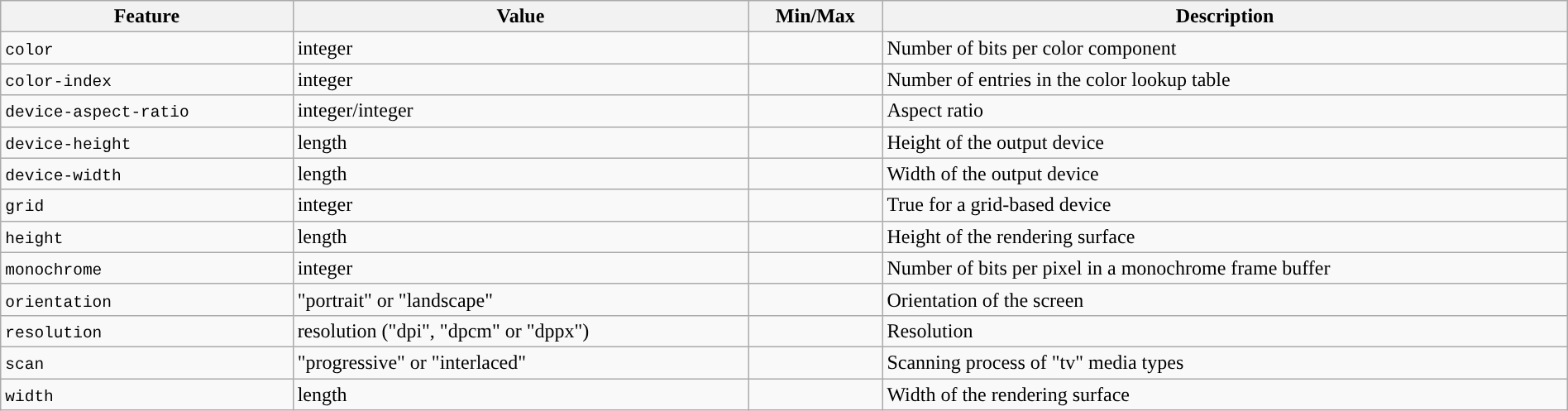<table class="wikitable sortable" style="width: 100%">
<tr>
<th>Feature</th>
<th>Value</th>
<th>Min/Max</th>
<th>Description</th>
</tr>
<tr>
<td><code>color</code></td>
<td>integer</td>
<td></td>
<td>Number of bits per color component</td>
</tr>
<tr>
<td><code>color-index</code></td>
<td>integer</td>
<td></td>
<td>Number of entries in the color lookup table</td>
</tr>
<tr>
<td><code>device-aspect-ratio</code></td>
<td>integer/integer</td>
<td></td>
<td>Aspect ratio</td>
</tr>
<tr>
<td><code>device-height</code></td>
<td>length</td>
<td></td>
<td>Height of the output device</td>
</tr>
<tr>
<td><code>device-width</code></td>
<td>length</td>
<td></td>
<td>Width of the output device</td>
</tr>
<tr>
<td><code>grid</code></td>
<td>integer</td>
<td></td>
<td>True for a grid-based device</td>
</tr>
<tr>
<td><code>height</code></td>
<td>length</td>
<td></td>
<td>Height of the rendering surface</td>
</tr>
<tr>
<td><code>monochrome</code></td>
<td>integer</td>
<td></td>
<td>Number of bits per pixel in a monochrome frame buffer</td>
</tr>
<tr>
<td><code>orientation</code></td>
<td>"portrait" or "landscape"</td>
<td></td>
<td>Orientation of the screen</td>
</tr>
<tr>
<td><code>resolution</code></td>
<td>resolution ("dpi", "dpcm" or "dppx")</td>
<td></td>
<td>Resolution</td>
</tr>
<tr>
<td><code>scan</code></td>
<td>"progressive" or "interlaced"</td>
<td></td>
<td>Scanning process of "tv" media types</td>
</tr>
<tr>
<td><code>width</code></td>
<td>length</td>
<td></td>
<td>Width of the rendering surface</td>
</tr>
</table>
